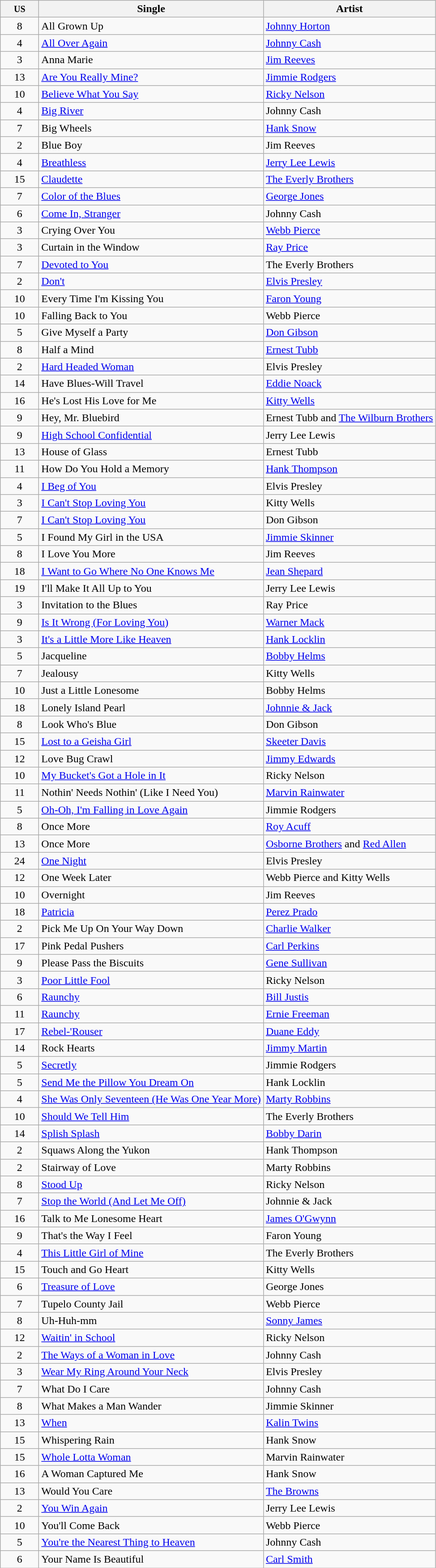<table class="wikitable sortable">
<tr>
<th width="50"><small>US</small></th>
<th>Single</th>
<th>Artist</th>
</tr>
<tr>
<td align="center">8</td>
<td>All Grown Up</td>
<td><a href='#'>Johnny Horton</a></td>
</tr>
<tr>
<td align="center">4</td>
<td><a href='#'>All Over Again</a></td>
<td><a href='#'>Johnny Cash</a></td>
</tr>
<tr>
<td align="center">3</td>
<td>Anna Marie</td>
<td><a href='#'>Jim Reeves</a></td>
</tr>
<tr>
<td align="center">13</td>
<td><a href='#'>Are You Really Mine?</a></td>
<td><a href='#'>Jimmie Rodgers</a></td>
</tr>
<tr>
<td align="center">10</td>
<td><a href='#'>Believe What You Say</a></td>
<td><a href='#'>Ricky Nelson</a></td>
</tr>
<tr>
<td align="center">4</td>
<td><a href='#'>Big River</a></td>
<td>Johnny Cash</td>
</tr>
<tr>
<td align="center">7</td>
<td>Big Wheels</td>
<td><a href='#'>Hank Snow</a></td>
</tr>
<tr>
<td align="center">2</td>
<td>Blue Boy</td>
<td>Jim Reeves</td>
</tr>
<tr>
<td align="center">4</td>
<td><a href='#'>Breathless</a></td>
<td><a href='#'>Jerry Lee Lewis</a></td>
</tr>
<tr>
<td align="center">15</td>
<td><a href='#'>Claudette</a></td>
<td><a href='#'>The Everly Brothers</a></td>
</tr>
<tr>
<td align="center">7</td>
<td><a href='#'>Color of the Blues</a></td>
<td><a href='#'>George Jones</a></td>
</tr>
<tr>
<td align="center">6</td>
<td><a href='#'>Come In, Stranger</a></td>
<td>Johnny Cash</td>
</tr>
<tr>
<td align="center">3</td>
<td>Crying Over You</td>
<td><a href='#'>Webb Pierce</a></td>
</tr>
<tr>
<td align="center">3</td>
<td>Curtain in the Window</td>
<td><a href='#'>Ray Price</a></td>
</tr>
<tr>
<td align="center">7</td>
<td><a href='#'>Devoted to You</a></td>
<td>The Everly Brothers</td>
</tr>
<tr>
<td align="center">2</td>
<td><a href='#'>Don't</a></td>
<td><a href='#'>Elvis Presley</a></td>
</tr>
<tr>
<td align="center">10</td>
<td>Every Time I'm Kissing You</td>
<td><a href='#'>Faron Young</a></td>
</tr>
<tr>
<td align="center">10</td>
<td>Falling Back to You</td>
<td>Webb Pierce</td>
</tr>
<tr>
<td align="center">5</td>
<td>Give Myself a Party</td>
<td><a href='#'>Don Gibson</a></td>
</tr>
<tr>
<td align="center">8</td>
<td>Half a Mind</td>
<td><a href='#'>Ernest Tubb</a></td>
</tr>
<tr>
<td align="center">2</td>
<td><a href='#'>Hard Headed Woman</a></td>
<td>Elvis Presley</td>
</tr>
<tr>
<td align="center">14</td>
<td>Have Blues-Will Travel</td>
<td><a href='#'>Eddie Noack</a></td>
</tr>
<tr>
<td align="center">16</td>
<td>He's Lost His Love for Me</td>
<td><a href='#'>Kitty Wells</a></td>
</tr>
<tr>
<td align="center">9</td>
<td>Hey, Mr. Bluebird</td>
<td>Ernest Tubb and <a href='#'>The Wilburn Brothers</a></td>
</tr>
<tr>
<td align="center">9</td>
<td><a href='#'>High School Confidential</a></td>
<td>Jerry Lee Lewis</td>
</tr>
<tr>
<td align="center">13</td>
<td>House of Glass</td>
<td>Ernest Tubb</td>
</tr>
<tr>
<td align="center">11</td>
<td>How Do You Hold a Memory</td>
<td><a href='#'>Hank Thompson</a></td>
</tr>
<tr>
<td align="center">4</td>
<td><a href='#'>I Beg of You</a></td>
<td>Elvis Presley</td>
</tr>
<tr>
<td align="center">3</td>
<td><a href='#'>I Can't Stop Loving You</a></td>
<td>Kitty Wells</td>
</tr>
<tr>
<td align="center">7</td>
<td><a href='#'>I Can't Stop Loving You</a></td>
<td>Don Gibson</td>
</tr>
<tr>
<td align="center">5</td>
<td>I Found My Girl in the USA</td>
<td><a href='#'>Jimmie Skinner</a></td>
</tr>
<tr>
<td align="center">8</td>
<td>I Love You More</td>
<td>Jim Reeves</td>
</tr>
<tr>
<td align="center">18</td>
<td><a href='#'>I Want to Go Where No One Knows Me</a></td>
<td><a href='#'>Jean Shepard</a></td>
</tr>
<tr>
<td align="center">19</td>
<td>I'll Make It All Up to You</td>
<td>Jerry Lee Lewis</td>
</tr>
<tr>
<td align="center">3</td>
<td>Invitation to the Blues</td>
<td>Ray Price</td>
</tr>
<tr>
<td align="center">9</td>
<td><a href='#'>Is It Wrong (For Loving You)</a></td>
<td><a href='#'>Warner Mack</a></td>
</tr>
<tr>
<td align="center">3</td>
<td><a href='#'>It's a Little More Like Heaven</a></td>
<td><a href='#'>Hank Locklin</a></td>
</tr>
<tr>
<td align="center">5</td>
<td>Jacqueline</td>
<td><a href='#'>Bobby Helms</a></td>
</tr>
<tr>
<td align="center">7</td>
<td>Jealousy</td>
<td>Kitty Wells</td>
</tr>
<tr>
<td align="center">10</td>
<td>Just a Little Lonesome</td>
<td>Bobby Helms</td>
</tr>
<tr>
<td align="center">18</td>
<td>Lonely Island Pearl</td>
<td><a href='#'>Johnnie & Jack</a></td>
</tr>
<tr>
<td align="center">8</td>
<td>Look Who's Blue</td>
<td>Don Gibson</td>
</tr>
<tr>
<td align="center">15</td>
<td><a href='#'>Lost to a Geisha Girl</a></td>
<td><a href='#'>Skeeter Davis</a></td>
</tr>
<tr>
<td align="center">12</td>
<td>Love Bug Crawl</td>
<td><a href='#'>Jimmy Edwards</a></td>
</tr>
<tr>
<td align="center">10</td>
<td><a href='#'>My Bucket's Got a Hole in It</a></td>
<td>Ricky Nelson</td>
</tr>
<tr>
<td align="center">11</td>
<td>Nothin' Needs Nothin' (Like I Need You)</td>
<td><a href='#'>Marvin Rainwater</a></td>
</tr>
<tr>
<td align="center">5</td>
<td><a href='#'>Oh-Oh, I'm Falling in Love Again</a></td>
<td>Jimmie Rodgers</td>
</tr>
<tr>
<td align="center">8</td>
<td>Once More</td>
<td><a href='#'>Roy Acuff</a></td>
</tr>
<tr>
<td align="center">13</td>
<td>Once More</td>
<td><a href='#'>Osborne Brothers</a> and <a href='#'>Red Allen</a></td>
</tr>
<tr>
<td align="center">24</td>
<td><a href='#'>One Night</a></td>
<td>Elvis Presley</td>
</tr>
<tr>
<td align="center">12</td>
<td>One Week Later</td>
<td>Webb Pierce and Kitty Wells</td>
</tr>
<tr>
<td align="center">10</td>
<td>Overnight</td>
<td>Jim Reeves</td>
</tr>
<tr>
<td align="center">18</td>
<td><a href='#'>Patricia</a></td>
<td><a href='#'>Perez Prado</a></td>
</tr>
<tr>
<td align="center">2</td>
<td>Pick Me Up On Your Way Down</td>
<td><a href='#'>Charlie Walker</a></td>
</tr>
<tr>
<td align="center">17</td>
<td>Pink Pedal Pushers</td>
<td><a href='#'>Carl Perkins</a></td>
</tr>
<tr>
<td align="center">9</td>
<td>Please Pass the Biscuits</td>
<td><a href='#'>Gene Sullivan</a></td>
</tr>
<tr>
<td align="center">3</td>
<td><a href='#'>Poor Little Fool</a></td>
<td>Ricky Nelson</td>
</tr>
<tr>
<td align="center">6</td>
<td><a href='#'>Raunchy</a></td>
<td><a href='#'>Bill Justis</a></td>
</tr>
<tr>
<td align="center">11</td>
<td><a href='#'>Raunchy</a></td>
<td><a href='#'>Ernie Freeman</a></td>
</tr>
<tr>
<td align="center">17</td>
<td><a href='#'>Rebel-'Rouser</a></td>
<td><a href='#'>Duane Eddy</a></td>
</tr>
<tr>
<td align="center">14</td>
<td>Rock Hearts</td>
<td><a href='#'>Jimmy Martin</a></td>
</tr>
<tr>
<td align="center">5</td>
<td><a href='#'>Secretly</a></td>
<td>Jimmie Rodgers</td>
</tr>
<tr>
<td align="center">5</td>
<td><a href='#'>Send Me the Pillow You Dream On</a></td>
<td>Hank Locklin</td>
</tr>
<tr>
<td align="center">4</td>
<td><a href='#'>She Was Only Seventeen (He Was One Year More)</a></td>
<td><a href='#'>Marty Robbins</a></td>
</tr>
<tr>
<td align="center">10</td>
<td><a href='#'>Should We Tell Him</a></td>
<td>The Everly Brothers</td>
</tr>
<tr>
<td align="center">14</td>
<td><a href='#'>Splish Splash</a></td>
<td><a href='#'>Bobby Darin</a></td>
</tr>
<tr>
<td align="center">2</td>
<td>Squaws Along the Yukon</td>
<td>Hank Thompson</td>
</tr>
<tr>
<td align="center">2</td>
<td>Stairway of Love</td>
<td>Marty Robbins</td>
</tr>
<tr>
<td align="center">8</td>
<td><a href='#'>Stood Up</a></td>
<td>Ricky Nelson</td>
</tr>
<tr>
<td align="center">7</td>
<td><a href='#'>Stop the World (And Let Me Off)</a></td>
<td>Johnnie & Jack</td>
</tr>
<tr>
<td align="center">16</td>
<td>Talk to Me Lonesome Heart</td>
<td><a href='#'>James O'Gwynn</a></td>
</tr>
<tr>
<td align="center">9</td>
<td>That's the Way I Feel</td>
<td>Faron Young</td>
</tr>
<tr>
<td align="center">4</td>
<td><a href='#'>This Little Girl of Mine</a></td>
<td>The Everly Brothers</td>
</tr>
<tr>
<td align="center">15</td>
<td>Touch and Go Heart</td>
<td>Kitty Wells</td>
</tr>
<tr>
<td align="center">6</td>
<td><a href='#'>Treasure of Love</a></td>
<td>George Jones</td>
</tr>
<tr>
<td align="center">7</td>
<td>Tupelo County Jail</td>
<td>Webb Pierce</td>
</tr>
<tr>
<td align="center">8</td>
<td>Uh-Huh-mm</td>
<td><a href='#'>Sonny James</a></td>
</tr>
<tr>
<td align="center">12</td>
<td><a href='#'>Waitin' in School</a></td>
<td>Ricky Nelson</td>
</tr>
<tr>
<td align="center">2</td>
<td><a href='#'>The Ways of a Woman in Love</a></td>
<td>Johnny Cash</td>
</tr>
<tr>
<td align="center">3</td>
<td><a href='#'>Wear My Ring Around Your Neck</a></td>
<td>Elvis Presley</td>
</tr>
<tr>
<td align="center">7</td>
<td>What Do I Care</td>
<td>Johnny Cash</td>
</tr>
<tr>
<td align="center">8</td>
<td>What Makes a Man Wander</td>
<td>Jimmie Skinner</td>
</tr>
<tr>
<td align="center">13</td>
<td><a href='#'>When</a></td>
<td><a href='#'>Kalin Twins</a></td>
</tr>
<tr>
<td align="center">15</td>
<td>Whispering Rain</td>
<td>Hank Snow</td>
</tr>
<tr>
<td align="center">15</td>
<td><a href='#'>Whole Lotta Woman</a></td>
<td>Marvin Rainwater</td>
</tr>
<tr>
<td align="center">16</td>
<td>A Woman Captured Me</td>
<td>Hank Snow</td>
</tr>
<tr>
<td align="center">13</td>
<td>Would You Care</td>
<td><a href='#'>The Browns</a></td>
</tr>
<tr>
<td align="center">2</td>
<td><a href='#'>You Win Again</a></td>
<td>Jerry Lee Lewis</td>
</tr>
<tr>
<td align="center">10</td>
<td>You'll Come Back</td>
<td>Webb Pierce</td>
</tr>
<tr>
<td align="center">5</td>
<td><a href='#'>You're the Nearest Thing to Heaven</a></td>
<td>Johnny Cash</td>
</tr>
<tr>
<td align="center">6</td>
<td>Your Name Is Beautiful</td>
<td><a href='#'>Carl Smith</a></td>
</tr>
</table>
